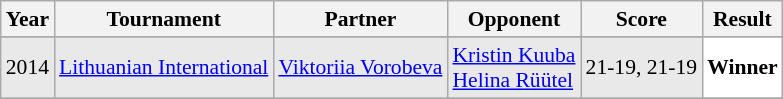<table class="sortable wikitable" style="font-size: 90%;">
<tr>
<th>Year</th>
<th>Tournament</th>
<th>Partner</th>
<th>Opponent</th>
<th>Score</th>
<th>Result</th>
</tr>
<tr>
</tr>
<tr style="background:#E9E9E9">
<td align="center">2014</td>
<td align="left"><a href='#'>Lithuanian International</a></td>
<td align="left"> <a href='#'>Viktoriia Vorobeva</a></td>
<td align="left"> <a href='#'>Kristin Kuuba</a> <br>  <a href='#'>Helina Rüütel</a></td>
<td align="left">21-19, 21-19</td>
<td style="text-align:left; background:white"> <strong>Winner</strong></td>
</tr>
<tr>
</tr>
</table>
